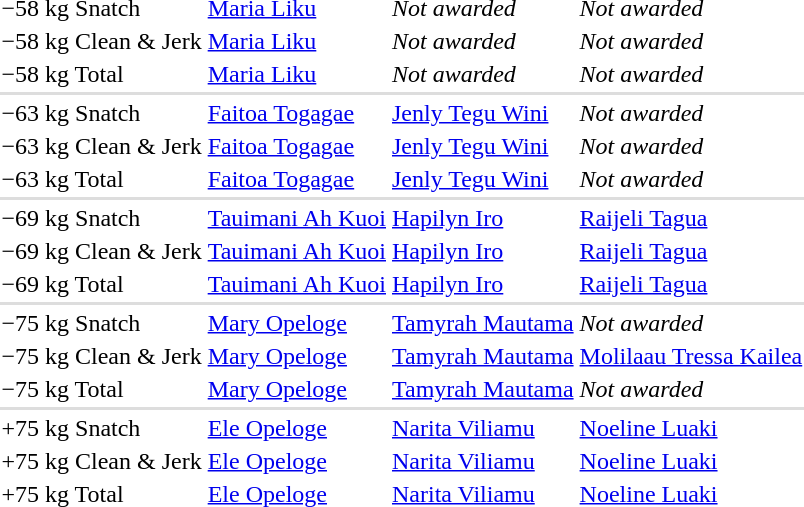<table>
<tr>
<td>−58 kg Snatch</td>
<td><a href='#'>Maria Liku</a><br></td>
<td><em>Not awarded</em></td>
<td><em>Not awarded</em></td>
</tr>
<tr>
<td>−58 kg Clean & Jerk</td>
<td><a href='#'>Maria Liku</a><br></td>
<td><em>Not awarded</em></td>
<td><em>Not awarded</em></td>
</tr>
<tr>
<td>−58 kg Total</td>
<td><a href='#'>Maria Liku</a><br></td>
<td><em>Not awarded</em></td>
<td><em>Not awarded</em></td>
</tr>
<tr bgcolor=#ddd>
<td colspan=4></td>
</tr>
<tr>
<td>−63 kg Snatch</td>
<td><a href='#'>Faitoa Togagae</a><br></td>
<td><a href='#'>Jenly Tegu Wini</a><br></td>
<td><em>Not awarded</em></td>
</tr>
<tr>
<td>−63 kg Clean & Jerk</td>
<td><a href='#'>Faitoa Togagae</a><br></td>
<td><a href='#'>Jenly Tegu Wini</a><br></td>
<td><em>Not awarded</em></td>
</tr>
<tr>
<td>−63 kg Total</td>
<td><a href='#'>Faitoa Togagae</a><br></td>
<td><a href='#'>Jenly Tegu Wini</a><br></td>
<td><em>Not awarded</em></td>
</tr>
<tr bgcolor=#ddd>
<td colspan=4></td>
</tr>
<tr>
<td>−69 kg Snatch</td>
<td><a href='#'>Tauimani Ah Kuoi</a><br></td>
<td><a href='#'>Hapilyn Iro</a><br></td>
<td><a href='#'>Raijeli Tagua</a><br></td>
</tr>
<tr>
<td>−69 kg Clean & Jerk</td>
<td><a href='#'>Tauimani Ah Kuoi</a><br></td>
<td><a href='#'>Hapilyn Iro</a><br></td>
<td><a href='#'>Raijeli Tagua</a><br></td>
</tr>
<tr>
<td>−69 kg Total</td>
<td><a href='#'>Tauimani Ah Kuoi</a><br></td>
<td><a href='#'>Hapilyn Iro</a><br></td>
<td><a href='#'>Raijeli Tagua</a><br></td>
</tr>
<tr bgcolor=#ddd>
<td colspan=4></td>
</tr>
<tr>
<td>−75 kg Snatch</td>
<td><a href='#'>Mary Opeloge</a><br></td>
<td><a href='#'>Tamyrah Mautama</a><br></td>
<td><em>Not awarded</em></td>
</tr>
<tr>
<td>−75 kg Clean & Jerk</td>
<td><a href='#'>Mary Opeloge</a><br></td>
<td><a href='#'>Tamyrah Mautama</a><br></td>
<td><a href='#'>Molilaau Tressa Kailea</a><br></td>
</tr>
<tr>
<td>−75 kg Total</td>
<td><a href='#'>Mary Opeloge</a><br></td>
<td><a href='#'>Tamyrah Mautama</a><br></td>
<td><em>Not awarded</em></td>
</tr>
<tr bgcolor=#ddd>
<td colspan=4></td>
</tr>
<tr>
<td>+75 kg Snatch</td>
<td><a href='#'>Ele Opeloge</a><br></td>
<td><a href='#'>Narita Viliamu</a><br></td>
<td><a href='#'>Noeline Luaki</a><br></td>
</tr>
<tr>
<td>+75 kg Clean & Jerk</td>
<td><a href='#'>Ele Opeloge</a><br></td>
<td><a href='#'>Narita Viliamu</a><br></td>
<td><a href='#'>Noeline Luaki</a><br></td>
</tr>
<tr>
<td>+75 kg Total</td>
<td><a href='#'>Ele Opeloge</a><br></td>
<td><a href='#'>Narita Viliamu</a><br></td>
<td><a href='#'>Noeline Luaki</a><br></td>
</tr>
</table>
